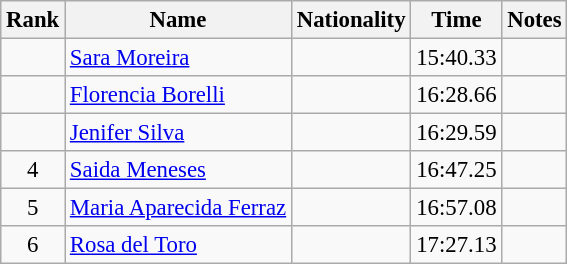<table class="wikitable sortable" style="text-align:center;font-size:95%">
<tr>
<th>Rank</th>
<th>Name</th>
<th>Nationality</th>
<th>Time</th>
<th>Notes</th>
</tr>
<tr>
<td></td>
<td align=left><a href='#'>Sara Moreira</a></td>
<td align=left></td>
<td>15:40.33</td>
<td></td>
</tr>
<tr>
<td></td>
<td align=left><a href='#'>Florencia Borelli</a></td>
<td align=left></td>
<td>16:28.66</td>
<td></td>
</tr>
<tr>
<td></td>
<td align=left><a href='#'>Jenifer Silva</a></td>
<td align=left></td>
<td>16:29.59</td>
<td></td>
</tr>
<tr>
<td>4</td>
<td align=left><a href='#'>Saida Meneses</a></td>
<td align=left></td>
<td>16:47.25</td>
<td></td>
</tr>
<tr>
<td>5</td>
<td align=left><a href='#'>Maria Aparecida Ferraz</a></td>
<td align=left></td>
<td>16:57.08</td>
<td></td>
</tr>
<tr>
<td>6</td>
<td align=left><a href='#'>Rosa del Toro</a></td>
<td align=left></td>
<td>17:27.13</td>
<td></td>
</tr>
</table>
